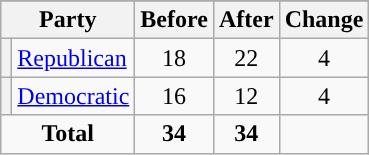<table class="wikitable" style="text-align:center;">
<tr>
</tr>
<tr>
<th colspan=2>Party</th>
<th>Before</th>
<th>After</th>
<th>Change</th>
</tr>
<tr>
<th style="background-color:"></th>
<td style="text-align:left;"><a href='#'>Republican</a></td>
<td>18</td>
<td>22</td>
<td> 4</td>
</tr>
<tr>
<th style="background-color:"></th>
<td style="text-align:left;"><a href='#'>Democratic</a></td>
<td>16</td>
<td>12</td>
<td> 4</td>
</tr>
<tr>
<td colspan=2><strong>Total</strong></td>
<td><strong>34</strong></td>
<td><strong>34</strong></td>
<td></td>
</tr>
</table>
